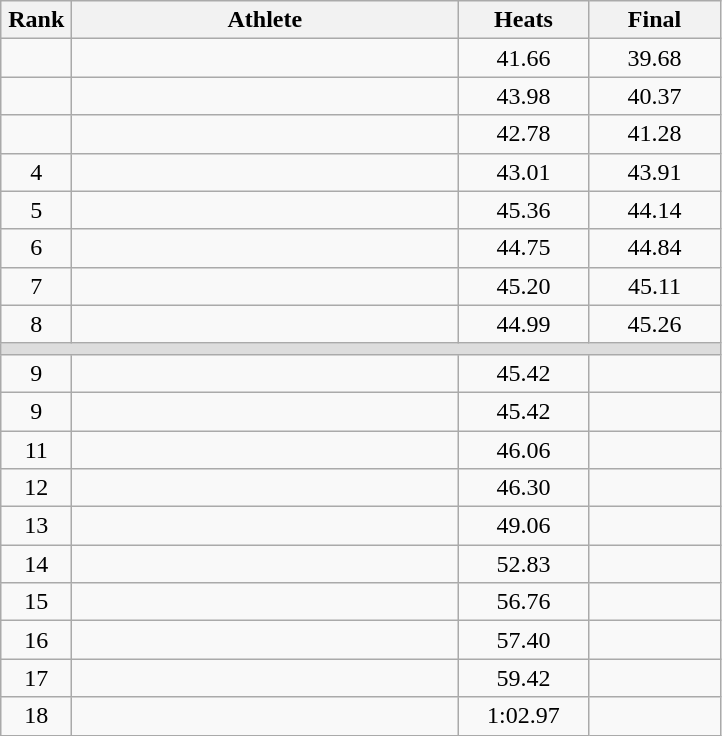<table class=wikitable style="text-align:center">
<tr>
<th width=40>Rank</th>
<th width=250>Athlete</th>
<th width=80>Heats</th>
<th width=80>Final</th>
</tr>
<tr>
<td></td>
<td align=left></td>
<td>41.66</td>
<td>39.68</td>
</tr>
<tr>
<td></td>
<td align=left></td>
<td>43.98</td>
<td>40.37</td>
</tr>
<tr>
<td></td>
<td align=left></td>
<td>42.78</td>
<td>41.28</td>
</tr>
<tr>
<td>4</td>
<td align=left></td>
<td>43.01</td>
<td>43.91</td>
</tr>
<tr>
<td>5</td>
<td align=left></td>
<td>45.36</td>
<td>44.14</td>
</tr>
<tr>
<td>6</td>
<td align=left></td>
<td>44.75</td>
<td>44.84</td>
</tr>
<tr>
<td>7</td>
<td align=left></td>
<td>45.20</td>
<td>45.11</td>
</tr>
<tr>
<td>8</td>
<td align=left></td>
<td>44.99</td>
<td>45.26</td>
</tr>
<tr bgcolor=#DDDDDD>
<td colspan=4></td>
</tr>
<tr>
<td>9</td>
<td align=left></td>
<td>45.42</td>
<td></td>
</tr>
<tr>
<td>9</td>
<td align=left></td>
<td>45.42</td>
<td></td>
</tr>
<tr>
<td>11</td>
<td align=left></td>
<td>46.06</td>
<td></td>
</tr>
<tr>
<td>12</td>
<td align=left></td>
<td>46.30</td>
<td></td>
</tr>
<tr>
<td>13</td>
<td align=left></td>
<td>49.06</td>
<td></td>
</tr>
<tr>
<td>14</td>
<td align=left></td>
<td>52.83</td>
<td></td>
</tr>
<tr>
<td>15</td>
<td align=left></td>
<td>56.76</td>
<td></td>
</tr>
<tr>
<td>16</td>
<td align=left></td>
<td>57.40</td>
<td></td>
</tr>
<tr>
<td>17</td>
<td align=left></td>
<td>59.42</td>
<td></td>
</tr>
<tr>
<td>18</td>
<td align=left></td>
<td>1:02.97</td>
<td></td>
</tr>
</table>
